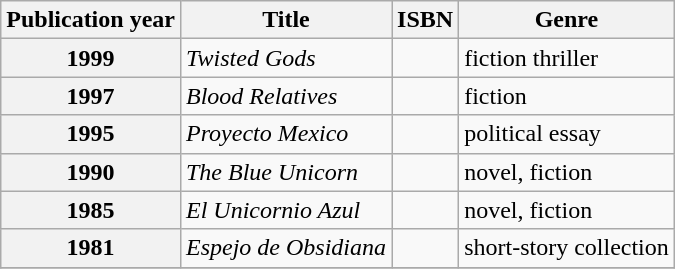<table class="wikitable plainrowheaders sortable">
<tr>
<th scope="col">Publication year</th>
<th scope="col">Title</th>
<th scope="col">ISBN</th>
<th scope="col" class="unsortable">Genre</th>
</tr>
<tr>
<th scope="row">1999</th>
<td><em>Twisted Gods</em></td>
<td></td>
<td>fiction thriller</td>
</tr>
<tr>
<th scope="row">1997</th>
<td><em>Blood Relatives</em></td>
<td></td>
<td>fiction</td>
</tr>
<tr>
<th scope="row">1995</th>
<td><em>Proyecto Mexico</em></td>
<td></td>
<td>political essay</td>
</tr>
<tr>
<th scope="row">1990</th>
<td><em>The Blue Unicorn</em></td>
<td></td>
<td>novel, fiction</td>
</tr>
<tr>
<th scope="row">1985</th>
<td><em>El Unicornio Azul</em></td>
<td></td>
<td>novel, fiction</td>
</tr>
<tr>
<th scope="row">1981</th>
<td><em>Espejo de Obsidiana</em></td>
<td></td>
<td>short-story collection</td>
</tr>
<tr>
</tr>
</table>
